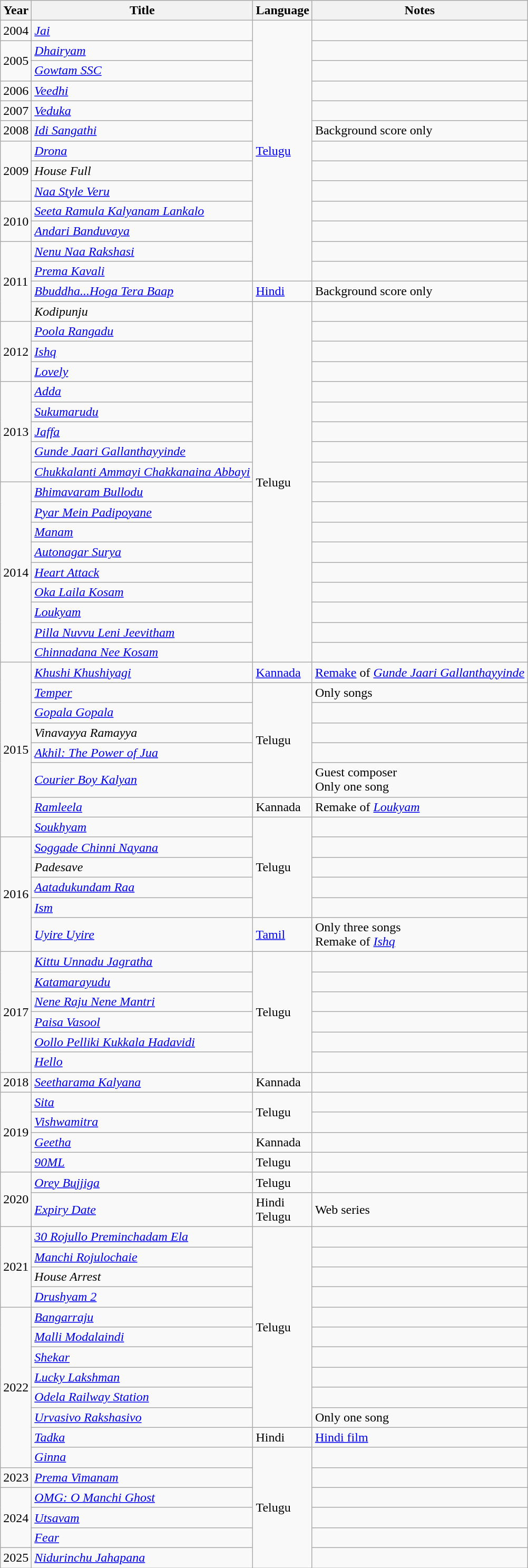<table class="wikitable sortable">
<tr>
<th>Year</th>
<th>Title</th>
<th>Language</th>
<th>Notes</th>
</tr>
<tr>
<td>2004</td>
<td><em><a href='#'>Jai</a></em></td>
<td rowspan="13"><a href='#'>Telugu</a></td>
<td></td>
</tr>
<tr>
<td rowspan="2">2005</td>
<td><em><a href='#'>Dhairyam</a></em></td>
<td></td>
</tr>
<tr>
<td><em><a href='#'>Gowtam SSC</a></em></td>
<td></td>
</tr>
<tr>
<td>2006</td>
<td><em><a href='#'>Veedhi</a></em></td>
<td></td>
</tr>
<tr>
<td>2007</td>
<td><em><a href='#'>Veduka</a></em></td>
<td></td>
</tr>
<tr>
<td>2008</td>
<td><em><a href='#'>Idi Sangathi</a></em></td>
<td>Background score only</td>
</tr>
<tr>
<td rowspan="3">2009</td>
<td><em><a href='#'>Drona</a></em></td>
<td></td>
</tr>
<tr>
<td><em>House Full</em></td>
<td></td>
</tr>
<tr>
<td><em><a href='#'>Naa Style Veru</a></em></td>
<td></td>
</tr>
<tr>
<td rowspan="2">2010</td>
<td><em><a href='#'>Seeta Ramula Kalyanam Lankalo</a></em></td>
<td></td>
</tr>
<tr>
<td><em><a href='#'>Andari Banduvaya</a></em></td>
<td></td>
</tr>
<tr>
<td rowspan="4">2011</td>
<td><em><a href='#'>Nenu Naa Rakshasi</a></em></td>
<td></td>
</tr>
<tr>
<td><em><a href='#'>Prema Kavali</a></em></td>
<td></td>
</tr>
<tr>
<td><em><a href='#'>Bbuddha...Hoga Tera Baap</a></em></td>
<td><a href='#'>Hindi</a></td>
<td>Background score only</td>
</tr>
<tr>
<td><em>Kodipunju</em></td>
<td rowspan="18">Telugu</td>
<td></td>
</tr>
<tr>
<td rowspan="3">2012</td>
<td><em><a href='#'>Poola Rangadu</a></em></td>
<td></td>
</tr>
<tr>
<td><em><a href='#'>Ishq</a></em></td>
<td></td>
</tr>
<tr>
<td><em><a href='#'>Lovely</a></em></td>
<td></td>
</tr>
<tr>
<td rowspan="5">2013</td>
<td><em><a href='#'>Adda</a></em></td>
<td></td>
</tr>
<tr>
<td><em><a href='#'>Sukumarudu</a></em></td>
<td></td>
</tr>
<tr>
<td><em><a href='#'>Jaffa</a></em></td>
<td></td>
</tr>
<tr>
<td><em><a href='#'>Gunde Jaari Gallanthayyinde</a></em></td>
<td></td>
</tr>
<tr>
<td><em><a href='#'>Chukkalanti Ammayi Chakkanaina Abbayi</a></em></td>
<td></td>
</tr>
<tr>
<td rowspan="9">2014</td>
<td><em><a href='#'>Bhimavaram Bullodu</a></em></td>
<td></td>
</tr>
<tr>
<td><em><a href='#'>Pyar Mein Padipoyane</a></em></td>
<td></td>
</tr>
<tr>
<td><em><a href='#'>Manam</a></em></td>
<td></td>
</tr>
<tr>
<td><em><a href='#'>Autonagar Surya</a></em></td>
<td></td>
</tr>
<tr>
<td><a href='#'><em>Heart Attack</em></a></td>
<td></td>
</tr>
<tr>
<td><em><a href='#'>Oka Laila Kosam</a></em></td>
<td></td>
</tr>
<tr>
<td><em><a href='#'>Loukyam</a></em></td>
<td></td>
</tr>
<tr>
<td><em><a href='#'>Pilla Nuvvu Leni Jeevitham</a></em></td>
<td></td>
</tr>
<tr>
<td><em><a href='#'>Chinnadana Nee Kosam</a></em></td>
<td></td>
</tr>
<tr>
<td rowspan="8">2015</td>
<td><em><a href='#'>Khushi Khushiyagi</a></em></td>
<td><a href='#'>Kannada</a></td>
<td><a href='#'>Remake</a> of <em><a href='#'>Gunde Jaari Gallanthayyinde</a></em></td>
</tr>
<tr>
<td><a href='#'><em>Temper</em></a></td>
<td rowspan="5">Telugu</td>
<td>Only songs</td>
</tr>
<tr>
<td><a href='#'><em>Gopala Gopala</em></a></td>
<td></td>
</tr>
<tr>
<td><em>Vinavayya Ramayya</em></td>
<td></td>
</tr>
<tr>
<td><em><a href='#'>Akhil: The Power of Jua</a></em></td>
<td></td>
</tr>
<tr>
<td><em><a href='#'>Courier Boy Kalyan</a></em></td>
<td>Guest composer<br>Only one song</td>
</tr>
<tr>
<td><a href='#'><em>Ramleela</em></a></td>
<td>Kannada</td>
<td>Remake of <em><a href='#'>Loukyam</a></em></td>
</tr>
<tr>
<td><em><a href='#'>Soukhyam</a></em></td>
<td rowspan="5">Telugu</td>
<td></td>
</tr>
<tr>
<td rowspan="5">2016</td>
<td><em><a href='#'>Soggade Chinni Nayana</a></em></td>
<td></td>
</tr>
<tr>
<td><em>Padesave</em></td>
<td></td>
</tr>
<tr>
<td><em><a href='#'>Aatadukundam Raa</a></em></td>
<td></td>
</tr>
<tr>
<td><a href='#'><em>Ism</em></a></td>
<td></td>
</tr>
<tr>
<td><em><a href='#'>Uyire Uyire</a></em></td>
<td><a href='#'>Tamil</a></td>
<td>Only three songs<br>Remake of <em><a href='#'>Ishq</a></em></td>
</tr>
<tr>
<td rowspan="6">2017</td>
<td><em><a href='#'>Kittu Unnadu Jagratha</a></em></td>
<td rowspan="6">Telugu</td>
<td></td>
</tr>
<tr>
<td><em><a href='#'>Katamarayudu</a></em></td>
<td></td>
</tr>
<tr>
<td><em><a href='#'>Nene Raju Nene Mantri</a></em></td>
<td></td>
</tr>
<tr>
<td><a href='#'><em>Paisa Vasool</em></a></td>
<td></td>
</tr>
<tr>
<td><em><a href='#'>Oollo Pelliki Kukkala Hadavidi</a></em></td>
<td></td>
</tr>
<tr>
<td><em><a href='#'>Hello</a></em></td>
<td></td>
</tr>
<tr>
<td>2018</td>
<td><em><a href='#'>Seetharama Kalyana</a></em></td>
<td>Kannada</td>
<td></td>
</tr>
<tr>
<td rowspan="4">2019</td>
<td><em><a href='#'>Sita</a></em></td>
<td rowspan="2">Telugu</td>
<td></td>
</tr>
<tr>
<td><em><a href='#'>Vishwamitra</a></em></td>
<td></td>
</tr>
<tr>
<td><em><a href='#'>Geetha</a></em></td>
<td>Kannada</td>
<td></td>
</tr>
<tr>
<td><em><a href='#'>90ML</a></em></td>
<td>Telugu</td>
<td></td>
</tr>
<tr>
<td rowspan="2">2020</td>
<td><em><a href='#'>Orey Bujjiga</a></em></td>
<td>Telugu</td>
<td></td>
</tr>
<tr>
<td><em><a href='#'>Expiry Date</a></em></td>
<td>Hindi<br>Telugu</td>
<td>Web series</td>
</tr>
<tr>
<td rowspan="4">2021</td>
<td><em><a href='#'>30 Rojullo Preminchadam Ela</a></em></td>
<td rowspan=10>Telugu</td>
<td></td>
</tr>
<tr>
<td><em><a href='#'>Manchi Rojulochaie</a></em></td>
<td></td>
</tr>
<tr>
<td><em>House Arrest</em></td>
<td></td>
</tr>
<tr>
<td><em><a href='#'>Drushyam 2</a></em></td>
<td></td>
</tr>
<tr>
<td rowspan="8">2022</td>
<td><em><a href='#'>Bangarraju</a></em></td>
<td></td>
</tr>
<tr>
<td><em><a href='#'>Malli Modalaindi</a></em></td>
<td></td>
</tr>
<tr>
<td><em><a href='#'>Shekar</a> </em></td>
<td></td>
</tr>
<tr>
<td><em><a href='#'>Lucky Lakshman</a></em></td>
<td></td>
</tr>
<tr>
<td><em><a href='#'>Odela Railway Station</a></em></td>
<td></td>
</tr>
<tr>
<td><em><a href='#'>Urvasivo Rakshasivo</a></em></td>
<td>Only one song</td>
</tr>
<tr>
<td><a href='#'><em>Tadka</em></a></td>
<td>Hindi</td>
<td><a href='#'>Hindi film</a></td>
</tr>
<tr>
<td><a href='#'><em>Ginna</em></a></td>
<td rowspan="6">Telugu</td>
<td></td>
</tr>
<tr>
<td rowspan="1">2023</td>
<td><em><a href='#'>Prema Vimanam</a></em></td>
<td></td>
</tr>
<tr>
<td rowspan="3">2024</td>
<td><em><a href='#'>OMG: O Manchi Ghost</a></em></td>
<td></td>
</tr>
<tr>
<td><em><a href='#'>Utsavam</a></em></td>
<td></td>
</tr>
<tr>
<td><a href='#'><em>Fear</em></a></td>
<td></td>
</tr>
<tr>
<td>2025</td>
<td><em><a href='#'>Nidurinchu Jahapana</a></em></td>
<td></td>
</tr>
</table>
